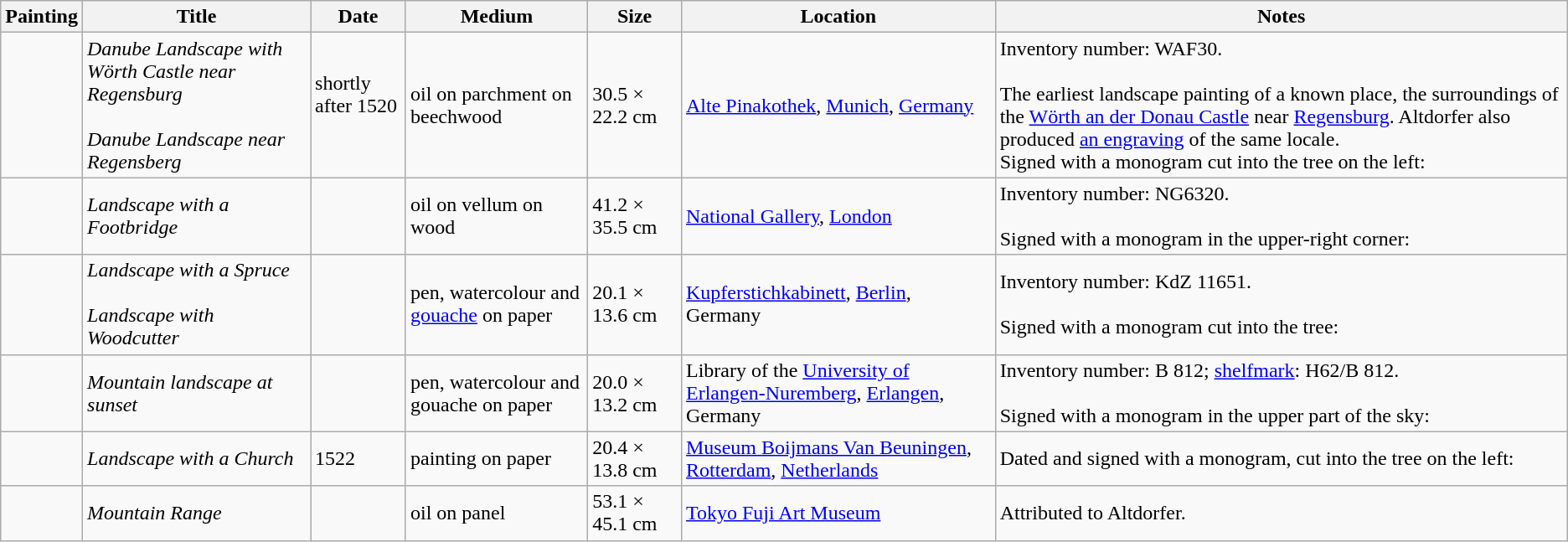<table class="wikitable" border="1">
<tr>
<th>Painting</th>
<th>Title</th>
<th>Date</th>
<th>Medium</th>
<th>Size</th>
<th>Location</th>
<th>Notes</th>
</tr>
<tr>
<td></td>
<td><em>Danube Landscape with Wörth Castle near Regensburg</em><br><br><em>Danube Landscape near Regensberg</em></td>
<td>shortly after 1520<br><br></td>
<td>oil on parchment on beechwood</td>
<td>30.5 × 22.2 cm</td>
<td><a href='#'>Alte Pinakothek</a>, <a href='#'>Munich</a>, <a href='#'>Germany</a></td>
<td>Inventory number: WAF30.<br><br>The earliest landscape painting of a known place, the surroundings of the <a href='#'>Wörth an der Donau Castle</a> near <a href='#'>Regensburg</a>. Altdorfer also produced <a href='#'>an engraving</a> of the same locale.<br>
Signed with a monogram cut into the tree on the left:<br>
</td>
</tr>
<tr>
<td></td>
<td><em>Landscape with a Footbridge</em></td>
<td></td>
<td>oil on vellum on wood</td>
<td>41.2 × 35.5 cm</td>
<td><a href='#'>National Gallery</a>, <a href='#'>London</a></td>
<td>Inventory number: NG6320.<br><br>Signed with a monogram in the upper-right corner:<br>
</td>
</tr>
<tr>
<td></td>
<td><em>Landscape with a Spruce</em><br><br><em>Landscape with Woodcutter</em></td>
<td></td>
<td>pen, watercolour and <a href='#'>gouache</a> on paper</td>
<td>20.1 × 13.6 cm</td>
<td><a href='#'>Kupferstichkabinett</a>, <a href='#'>Berlin</a>, Germany</td>
<td>Inventory number: KdZ 11651.<br><br>Signed with a monogram cut into the tree:<br>
</td>
</tr>
<tr>
<td></td>
<td><em>Mountain landscape at sunset</em></td>
<td></td>
<td>pen, watercolour and gouache on paper</td>
<td>20.0 × 13.2 cm</td>
<td>Library of the <a href='#'>University of Erlangen-Nuremberg</a>, <a href='#'>Erlangen</a>, Germany</td>
<td>Inventory number: B 812; <a href='#'>shelfmark</a>: H62/B 812.<br><br>Signed with a monogram in the upper part of the sky:<br>
</td>
</tr>
<tr>
<td></td>
<td><em>Landscape with a Church</em></td>
<td>1522</td>
<td>painting on paper</td>
<td>20.4 × 13.8 cm</td>
<td><a href='#'>Museum Boijmans Van Beuningen</a>, <a href='#'>Rotterdam</a>, <a href='#'>Netherlands</a></td>
<td>Dated and signed with a monogram, cut into the tree on the left:<br></td>
</tr>
<tr>
<td></td>
<td><em>Mountain Range</em></td>
<td></td>
<td>oil on panel</td>
<td>53.1 × 45.1 cm</td>
<td><a href='#'>Tokyo Fuji Art Museum</a></td>
<td>Attributed to Altdorfer.</td>
</tr>
</table>
